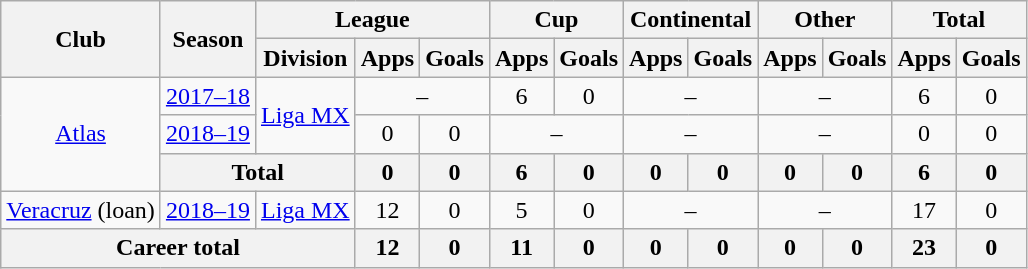<table class="wikitable" style="text-align: center">
<tr>
<th rowspan="2">Club</th>
<th rowspan="2">Season</th>
<th colspan="3">League</th>
<th colspan="2">Cup</th>
<th colspan="2">Continental</th>
<th colspan="2">Other</th>
<th colspan="2">Total</th>
</tr>
<tr>
<th>Division</th>
<th>Apps</th>
<th>Goals</th>
<th>Apps</th>
<th>Goals</th>
<th>Apps</th>
<th>Goals</th>
<th>Apps</th>
<th>Goals</th>
<th>Apps</th>
<th>Goals</th>
</tr>
<tr>
<td rowspan="3"><a href='#'>Atlas</a></td>
<td><a href='#'>2017–18</a></td>
<td rowspan="2"><a href='#'>Liga MX</a></td>
<td colspan="2">–</td>
<td>6</td>
<td>0</td>
<td colspan="2">–</td>
<td colspan="2">–</td>
<td>6</td>
<td>0</td>
</tr>
<tr>
<td><a href='#'>2018–19</a></td>
<td>0</td>
<td>0</td>
<td colspan="2">–</td>
<td colspan="2">–</td>
<td colspan="2">–</td>
<td>0</td>
<td>0</td>
</tr>
<tr>
<th colspan="2"><strong>Total</strong></th>
<th>0</th>
<th>0</th>
<th>6</th>
<th>0</th>
<th>0</th>
<th>0</th>
<th>0</th>
<th>0</th>
<th>6</th>
<th>0</th>
</tr>
<tr>
<td><a href='#'>Veracruz</a> (loan)</td>
<td><a href='#'>2018–19</a></td>
<td><a href='#'>Liga MX</a></td>
<td>12</td>
<td>0</td>
<td>5</td>
<td>0</td>
<td colspan="2">–</td>
<td colspan="2">–</td>
<td>17</td>
<td>0</td>
</tr>
<tr>
<th colspan="3"><strong>Career total</strong></th>
<th>12</th>
<th>0</th>
<th>11</th>
<th>0</th>
<th>0</th>
<th>0</th>
<th>0</th>
<th>0</th>
<th>23</th>
<th>0</th>
</tr>
</table>
